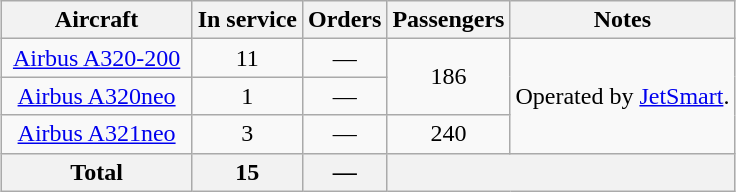<table class="wikitable" style="margin:1em auto; border-collapse:collapse;text-align:center">
<tr>
<th style="width:120px">Aircraft</th>
<th>In service</th>
<th>Orders</th>
<th>Passengers</th>
<th>Notes</th>
</tr>
<tr>
<td><a href='#'>Airbus A320-200</a></td>
<td>11</td>
<td>—</td>
<td rowspan="2">186</td>
<td rowspan="3">Operated by <a href='#'>JetSmart</a>.</td>
</tr>
<tr>
<td><a href='#'>Airbus A320neo</a></td>
<td>1</td>
<td>—</td>
</tr>
<tr>
<td><a href='#'>Airbus A321neo</a></td>
<td>3</td>
<td>—</td>
<td>240</td>
</tr>
<tr>
<th>Total</th>
<th>15</th>
<th>—</th>
<th colspan="2"></th>
</tr>
</table>
